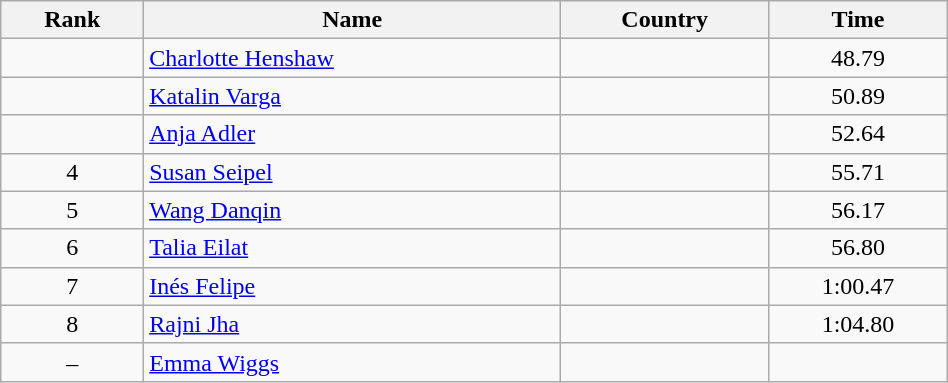<table class="wikitable" style="text-align:center;width: 50%">
<tr>
<th>Rank</th>
<th>Name</th>
<th>Country</th>
<th>Time</th>
</tr>
<tr>
<td></td>
<td align="left"><a href='#'>Charlotte Henshaw</a></td>
<td align="left"></td>
<td>48.79</td>
</tr>
<tr>
<td></td>
<td align="left"><a href='#'>Katalin Varga</a></td>
<td align="left"></td>
<td>50.89</td>
</tr>
<tr>
<td></td>
<td align="left"><a href='#'>Anja Adler</a></td>
<td align="left"></td>
<td>52.64</td>
</tr>
<tr>
<td>4</td>
<td align="left"><a href='#'>Susan Seipel</a></td>
<td align="left"></td>
<td>55.71</td>
</tr>
<tr>
<td>5</td>
<td align="left"><a href='#'>Wang Danqin</a></td>
<td align="left"></td>
<td>56.17</td>
</tr>
<tr>
<td>6</td>
<td align="left"><a href='#'>Talia Eilat</a></td>
<td align="left"></td>
<td>56.80</td>
</tr>
<tr>
<td>7</td>
<td align="left"><a href='#'>Inés Felipe</a></td>
<td align="left"></td>
<td>1:00.47</td>
</tr>
<tr>
<td>8</td>
<td align="left"><a href='#'>Rajni Jha</a></td>
<td align="left"></td>
<td>1:04.80</td>
</tr>
<tr>
<td>–</td>
<td align="left"><a href='#'>Emma Wiggs</a></td>
<td align="left"></td>
<td></td>
</tr>
</table>
